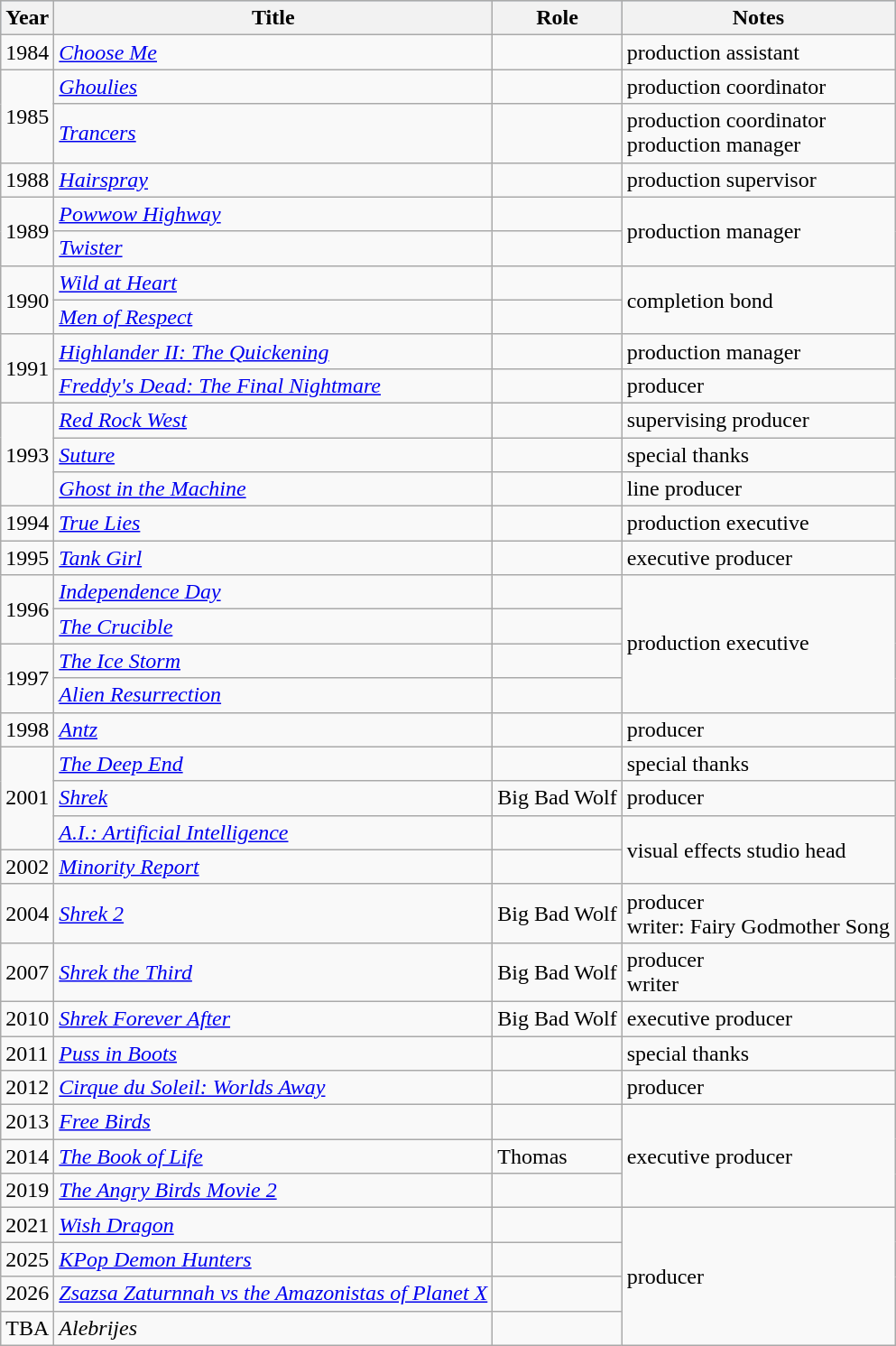<table class="wikitable">
<tr style="background:#b0c4de; text-align:center;">
<th>Year</th>
<th>Title</th>
<th>Role</th>
<th>Notes</th>
</tr>
<tr>
<td>1984</td>
<td><em><a href='#'>Choose Me</a></em></td>
<td></td>
<td>production assistant</td>
</tr>
<tr>
<td rowspan="2">1985</td>
<td><em><a href='#'>Ghoulies</a></em></td>
<td></td>
<td>production coordinator</td>
</tr>
<tr>
<td><em><a href='#'>Trancers</a></em></td>
<td></td>
<td>production coordinator<br>production manager</td>
</tr>
<tr>
<td>1988</td>
<td><em><a href='#'>Hairspray</a></em></td>
<td></td>
<td>production supervisor</td>
</tr>
<tr>
<td rowspan="2">1989</td>
<td><em><a href='#'>Powwow Highway</a></em></td>
<td></td>
<td rowspan="2">production manager</td>
</tr>
<tr>
<td><em><a href='#'>Twister</a></em></td>
<td></td>
</tr>
<tr>
<td rowspan="2">1990</td>
<td><em><a href='#'>Wild at Heart</a></em></td>
<td></td>
<td rowspan="2">completion bond</td>
</tr>
<tr>
<td><em><a href='#'>Men of Respect</a></em></td>
<td></td>
</tr>
<tr>
<td rowspan="2">1991</td>
<td><em><a href='#'>Highlander II: The Quickening</a></em></td>
<td></td>
<td>production manager</td>
</tr>
<tr>
<td><em><a href='#'>Freddy's Dead: The Final Nightmare</a></em></td>
<td></td>
<td>producer</td>
</tr>
<tr>
<td rowspan="3">1993</td>
<td><em><a href='#'>Red Rock West</a></em></td>
<td></td>
<td>supervising producer</td>
</tr>
<tr>
<td><em><a href='#'>Suture</a></em></td>
<td></td>
<td>special thanks</td>
</tr>
<tr>
<td><em><a href='#'>Ghost in the Machine</a></em></td>
<td></td>
<td>line producer</td>
</tr>
<tr>
<td>1994</td>
<td><em><a href='#'>True Lies</a></em></td>
<td></td>
<td>production executive</td>
</tr>
<tr>
<td>1995</td>
<td><em><a href='#'>Tank Girl</a></em></td>
<td></td>
<td>executive producer</td>
</tr>
<tr>
<td rowspan="2">1996</td>
<td><em><a href='#'>Independence Day</a></em></td>
<td></td>
<td rowspan="4">production executive</td>
</tr>
<tr>
<td><em><a href='#'>The Crucible</a></em></td>
<td></td>
</tr>
<tr>
<td rowspan="2">1997</td>
<td><em><a href='#'>The Ice Storm</a></em></td>
<td></td>
</tr>
<tr>
<td><em><a href='#'>Alien Resurrection</a></em></td>
<td></td>
</tr>
<tr>
<td>1998</td>
<td><em><a href='#'>Antz</a></em></td>
<td></td>
<td>producer</td>
</tr>
<tr>
<td rowspan="3">2001</td>
<td><em><a href='#'>The Deep End</a></em></td>
<td></td>
<td>special thanks</td>
</tr>
<tr>
<td><em><a href='#'>Shrek</a></em></td>
<td>Big Bad Wolf</td>
<td>producer</td>
</tr>
<tr>
<td><em><a href='#'>A.I.: Artificial Intelligence</a></em></td>
<td></td>
<td rowspan="2">visual effects studio head</td>
</tr>
<tr>
<td>2002</td>
<td><em><a href='#'>Minority Report</a></em></td>
<td></td>
</tr>
<tr>
<td>2004</td>
<td><em><a href='#'>Shrek 2</a></em></td>
<td>Big Bad Wolf</td>
<td>producer<br>writer: Fairy Godmother Song</td>
</tr>
<tr>
<td>2007</td>
<td><em><a href='#'>Shrek the Third</a></em></td>
<td>Big Bad Wolf</td>
<td>producer<br>writer</td>
</tr>
<tr>
<td>2010</td>
<td><em><a href='#'>Shrek Forever After</a></em></td>
<td>Big Bad Wolf</td>
<td>executive producer</td>
</tr>
<tr>
<td>2011</td>
<td><em><a href='#'>Puss in Boots</a></em></td>
<td></td>
<td>special thanks</td>
</tr>
<tr>
<td>2012</td>
<td><em><a href='#'>Cirque du Soleil: Worlds Away</a></em></td>
<td></td>
<td>producer</td>
</tr>
<tr>
<td>2013</td>
<td><em><a href='#'>Free Birds</a></em></td>
<td></td>
<td rowspan="3">executive producer</td>
</tr>
<tr>
<td>2014</td>
<td><em><a href='#'>The Book of Life</a></em></td>
<td>Thomas</td>
</tr>
<tr>
<td>2019</td>
<td><em><a href='#'>The Angry Birds Movie 2</a></em></td>
<td></td>
</tr>
<tr>
<td>2021</td>
<td><em><a href='#'>Wish Dragon</a></em></td>
<td></td>
<td rowspan="4">producer</td>
</tr>
<tr>
<td>2025</td>
<td><em><a href='#'>KPop Demon Hunters</a></em></td>
<td></td>
</tr>
<tr>
<td>2026</td>
<td><em><a href='#'>Zsazsa Zaturnnah vs the Amazonistas of Planet X</a></em></td>
<td></td>
</tr>
<tr>
<td>TBA</td>
<td><em>Alebrijes</em></td>
<td></td>
</tr>
</table>
